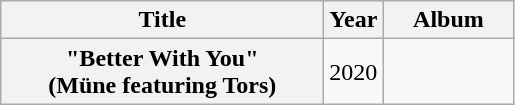<table class="wikitable plainrowheaders" style="text-align:center;">
<tr>
<th scope="col" style="width:13em;">Title</th>
<th scope="col" style="width:1em;">Year</th>
<th scope="col" style="width:5em;">Album</th>
</tr>
<tr>
<th scope="row">"Better With You"<br><span>(Müne featuring Tors)</span></th>
<td>2020</td>
<td></td>
</tr>
</table>
